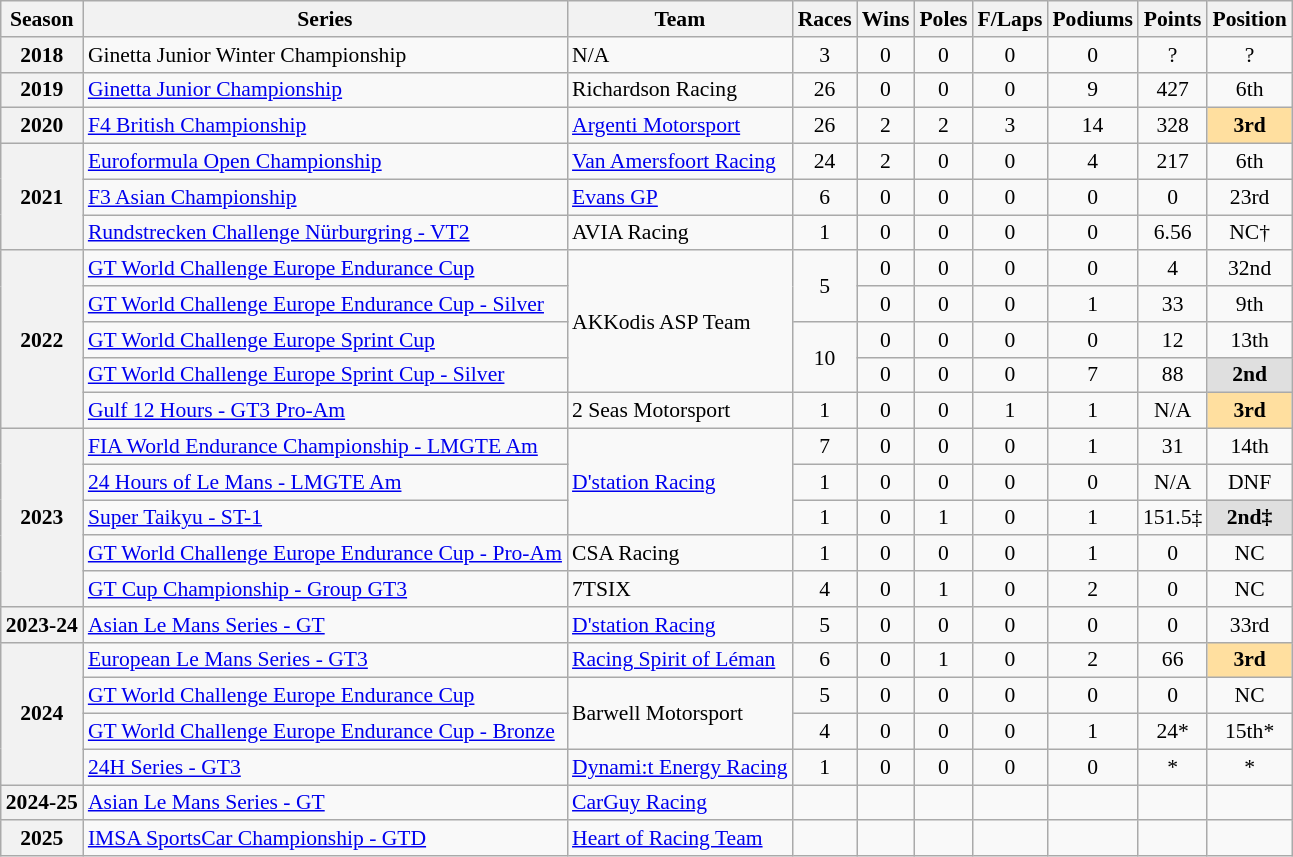<table class="wikitable" style="font-size: 90%; text-align:center">
<tr>
<th>Season</th>
<th>Series</th>
<th>Team</th>
<th>Races</th>
<th>Wins</th>
<th>Poles</th>
<th>F/Laps</th>
<th>Podiums</th>
<th>Points</th>
<th>Position</th>
</tr>
<tr>
<th>2018</th>
<td align=left>Ginetta Junior Winter Championship</td>
<td align=left>N/A</td>
<td>3</td>
<td>0</td>
<td>0</td>
<td>0</td>
<td>0</td>
<td>?</td>
<td>?</td>
</tr>
<tr>
<th>2019</th>
<td align=left><a href='#'>Ginetta Junior Championship</a></td>
<td align=left>Richardson Racing</td>
<td>26</td>
<td>0</td>
<td>0</td>
<td>0</td>
<td>9</td>
<td>427</td>
<td>6th</td>
</tr>
<tr>
<th>2020</th>
<td align=left><a href='#'>F4 British Championship</a></td>
<td align=left><a href='#'>Argenti Motorsport</a></td>
<td>26</td>
<td>2</td>
<td>2</td>
<td>3</td>
<td>14</td>
<td>328</td>
<td style="background:#FFDF9F;"><strong>3rd</strong></td>
</tr>
<tr>
<th rowspan=3>2021</th>
<td align=left><a href='#'>Euroformula Open Championship</a></td>
<td align=left><a href='#'>Van Amersfoort Racing</a></td>
<td>24</td>
<td>2</td>
<td>0</td>
<td>0</td>
<td>4</td>
<td>217</td>
<td>6th</td>
</tr>
<tr>
<td align=left><a href='#'>F3 Asian Championship</a></td>
<td align=left><a href='#'>Evans GP</a></td>
<td>6</td>
<td>0</td>
<td>0</td>
<td>0</td>
<td>0</td>
<td>0</td>
<td>23rd</td>
</tr>
<tr>
<td align=left><a href='#'>Rundstrecken Challenge Nürburgring - VT2</a></td>
<td align=left>AVIA Racing</td>
<td>1</td>
<td>0</td>
<td>0</td>
<td>0</td>
<td>0</td>
<td>6.56</td>
<td>NC†</td>
</tr>
<tr>
<th rowspan=5>2022</th>
<td align=left><a href='#'>GT World Challenge Europe Endurance Cup</a></td>
<td rowspan=4 align=left>AKKodis ASP Team</td>
<td rowspan="2">5</td>
<td>0</td>
<td>0</td>
<td>0</td>
<td>0</td>
<td>4</td>
<td>32nd</td>
</tr>
<tr>
<td align=left><a href='#'>GT World Challenge Europe Endurance Cup - Silver</a></td>
<td>0</td>
<td>0</td>
<td>0</td>
<td>1</td>
<td>33</td>
<td>9th</td>
</tr>
<tr>
<td align=left><a href='#'>GT World Challenge Europe Sprint Cup</a></td>
<td rowspan="2">10</td>
<td>0</td>
<td>0</td>
<td>0</td>
<td>0</td>
<td>12</td>
<td>13th</td>
</tr>
<tr>
<td align=left><a href='#'>GT World Challenge Europe Sprint Cup - Silver</a></td>
<td>0</td>
<td>0</td>
<td>0</td>
<td>7</td>
<td>88</td>
<td style="background:#DFDFDF;"><strong>2nd</strong></td>
</tr>
<tr>
<td align=left><a href='#'>Gulf 12 Hours - GT3 Pro-Am</a></td>
<td align=left>2 Seas Motorsport</td>
<td>1</td>
<td>0</td>
<td>0</td>
<td>1</td>
<td>1</td>
<td>N/A</td>
<td style="background:#FFDF9F;"><strong>3rd</strong></td>
</tr>
<tr>
<th rowspan="5">2023</th>
<td align=left><a href='#'>FIA World Endurance Championship - LMGTE Am</a></td>
<td rowspan="3" align="left"><a href='#'>D'station Racing</a></td>
<td>7</td>
<td>0</td>
<td>0</td>
<td>0</td>
<td>1</td>
<td>31</td>
<td>14th</td>
</tr>
<tr>
<td align=left><a href='#'>24 Hours of Le Mans - LMGTE Am</a></td>
<td>1</td>
<td>0</td>
<td>0</td>
<td>0</td>
<td>0</td>
<td>N/A</td>
<td>DNF</td>
</tr>
<tr>
<td align=left><a href='#'>Super Taikyu - ST-1</a></td>
<td>1</td>
<td>0</td>
<td>1</td>
<td>0</td>
<td>1</td>
<td>151.5‡</td>
<td style="background:#DFDFDF;"><strong>2nd‡</strong></td>
</tr>
<tr>
<td align=left><a href='#'>GT World Challenge Europe Endurance Cup - Pro-Am</a></td>
<td align=left>CSA Racing</td>
<td>1</td>
<td>0</td>
<td>0</td>
<td>0</td>
<td>1</td>
<td>0</td>
<td>NC</td>
</tr>
<tr>
<td align=left><a href='#'>GT Cup Championship - Group GT3</a></td>
<td align=left>7TSIX</td>
<td>4</td>
<td>0</td>
<td>1</td>
<td>0</td>
<td>2</td>
<td>0</td>
<td>NC</td>
</tr>
<tr>
<th>2023-24</th>
<td align=left><a href='#'>Asian Le Mans Series - GT</a></td>
<td align=left><a href='#'>D'station Racing</a></td>
<td>5</td>
<td>0</td>
<td>0</td>
<td>0</td>
<td>0</td>
<td>0</td>
<td>33rd</td>
</tr>
<tr>
<th rowspan="4">2024</th>
<td align=left><a href='#'>European Le Mans Series - GT3</a></td>
<td align=left><a href='#'>Racing Spirit of Léman</a></td>
<td>6</td>
<td>0</td>
<td>1</td>
<td>0</td>
<td>2</td>
<td>66</td>
<td style="background:#FFDF9F;"><strong>3rd</strong></td>
</tr>
<tr>
<td align=left><a href='#'>GT World Challenge Europe Endurance Cup</a></td>
<td rowspan="2" align="left">Barwell Motorsport</td>
<td>5</td>
<td>0</td>
<td>0</td>
<td>0</td>
<td>0</td>
<td>0</td>
<td>NC</td>
</tr>
<tr>
<td align=left><a href='#'>GT World Challenge Europe Endurance Cup - Bronze</a></td>
<td>4</td>
<td>0</td>
<td>0</td>
<td>0</td>
<td>1</td>
<td>24*</td>
<td>15th*</td>
</tr>
<tr>
<td align="left"><a href='#'>24H Series - GT3</a></td>
<td align="left"><a href='#'>Dynami:t Energy Racing</a></td>
<td>1</td>
<td>0</td>
<td>0</td>
<td>0</td>
<td>0</td>
<td>*</td>
<td>*</td>
</tr>
<tr>
<th>2024-25</th>
<td align=left><a href='#'>Asian Le Mans Series - GT</a></td>
<td align=left><a href='#'>CarGuy Racing</a></td>
<td></td>
<td></td>
<td></td>
<td></td>
<td></td>
<td></td>
<td></td>
</tr>
<tr>
<th>2025</th>
<td align=left><a href='#'>IMSA SportsCar Championship - GTD</a></td>
<td align=left><a href='#'>Heart of Racing Team</a></td>
<td></td>
<td></td>
<td></td>
<td></td>
<td></td>
<td></td>
<td></td>
</tr>
</table>
